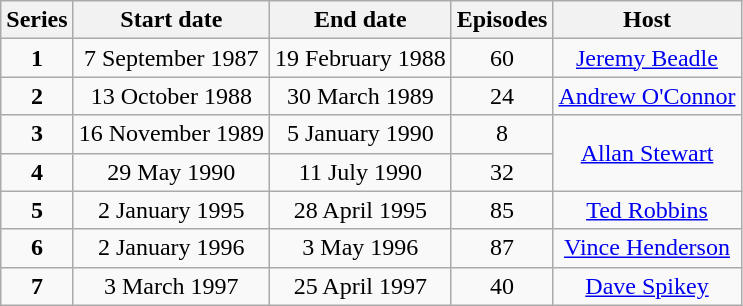<table class="wikitable" style="text-align:center;">
<tr>
<th>Series</th>
<th>Start date</th>
<th>End date</th>
<th>Episodes</th>
<th>Host</th>
</tr>
<tr>
<td><strong>1</strong></td>
<td>7 September 1987</td>
<td>19 February 1988</td>
<td>60</td>
<td><a href='#'>Jeremy Beadle</a></td>
</tr>
<tr>
<td><strong>2</strong></td>
<td>13 October 1988</td>
<td>30 March 1989</td>
<td>24</td>
<td><a href='#'>Andrew O'Connor</a></td>
</tr>
<tr>
<td><strong>3</strong></td>
<td>16 November 1989</td>
<td>5 January 1990</td>
<td>8</td>
<td rowspan="2"><a href='#'>Allan Stewart</a></td>
</tr>
<tr>
<td><strong>4</strong></td>
<td>29 May 1990</td>
<td>11 July 1990</td>
<td>32</td>
</tr>
<tr>
<td><strong>5</strong></td>
<td>2 January 1995</td>
<td>28 April 1995</td>
<td>85</td>
<td><a href='#'>Ted Robbins</a></td>
</tr>
<tr>
<td><strong>6</strong></td>
<td>2 January 1996</td>
<td>3 May 1996</td>
<td>87</td>
<td><a href='#'>Vince Henderson</a></td>
</tr>
<tr>
<td><strong>7</strong></td>
<td>3 March 1997</td>
<td>25 April 1997</td>
<td>40</td>
<td><a href='#'>Dave Spikey</a></td>
</tr>
</table>
